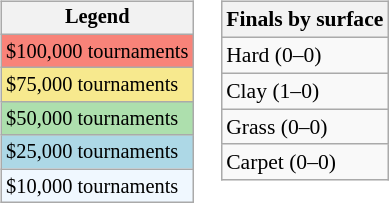<table>
<tr valign=top>
<td><br><table class=wikitable style="font-size:85%">
<tr>
<th>Legend</th>
</tr>
<tr style="background:#f88379;">
<td>$100,000 tournaments</td>
</tr>
<tr style="background:#f7e98e;">
<td>$75,000 tournaments</td>
</tr>
<tr style="background:#addfad;">
<td>$50,000 tournaments</td>
</tr>
<tr style="background:lightblue;">
<td>$25,000 tournaments</td>
</tr>
<tr style="background:#f0f8ff;">
<td>$10,000 tournaments</td>
</tr>
</table>
</td>
<td><br><table class=wikitable style="font-size:90%">
<tr>
<th>Finals by surface</th>
</tr>
<tr>
<td>Hard (0–0)</td>
</tr>
<tr>
<td>Clay (1–0)</td>
</tr>
<tr>
<td>Grass (0–0)</td>
</tr>
<tr>
<td>Carpet (0–0)</td>
</tr>
</table>
</td>
</tr>
</table>
